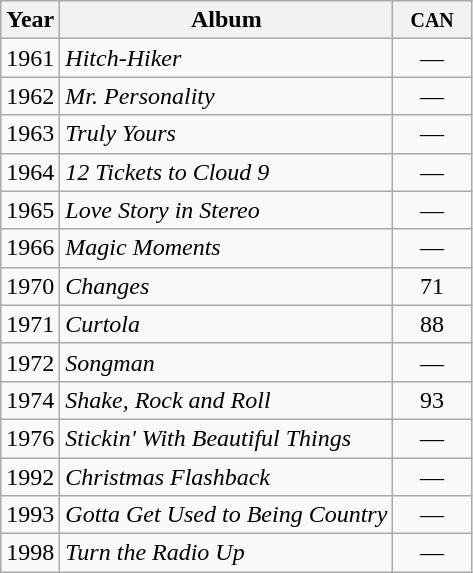<table class="wikitable">
<tr>
<th>Year</th>
<th>Album</th>
<th style="width:45px;"><small>CAN</small></th>
</tr>
<tr>
<td>1961</td>
<td><em>Hitch-Hiker</em></td>
<td style="text-align:center;">—</td>
</tr>
<tr>
<td>1962</td>
<td><em>Mr. Personality</em></td>
<td style="text-align:center;">—</td>
</tr>
<tr>
<td>1963</td>
<td><em>Truly Yours</em></td>
<td style="text-align:center;">—</td>
</tr>
<tr>
<td>1964</td>
<td><em>12 Tickets to Cloud 9</em></td>
<td style="text-align:center;">—</td>
</tr>
<tr>
<td>1965</td>
<td><em>Love Story in Stereo</em></td>
<td style="text-align:center;">—</td>
</tr>
<tr>
<td>1966</td>
<td><em>Magic Moments</em></td>
<td style="text-align:center;">—</td>
</tr>
<tr>
<td>1970</td>
<td><em>Changes</em></td>
<td style="text-align:center;">71</td>
</tr>
<tr>
<td>1971</td>
<td><em>Curtola</em></td>
<td style="text-align:center;">88</td>
</tr>
<tr>
<td>1972</td>
<td><em>Songman</em></td>
<td style="text-align:center;">—</td>
</tr>
<tr>
<td>1974</td>
<td><em>Shake, Rock and Roll</em></td>
<td style="text-align:center;">93</td>
</tr>
<tr>
<td>1976</td>
<td><em>Stickin' With Beautiful Things</em></td>
<td style="text-align:center;">—</td>
</tr>
<tr>
<td>1992</td>
<td><em>Christmas Flashback</em></td>
<td style="text-align:center;">—</td>
</tr>
<tr>
<td>1993</td>
<td><em>Gotta Get Used to Being Country</em></td>
<td style="text-align:center;">—</td>
</tr>
<tr>
<td>1998</td>
<td><em>Turn the Radio Up</em></td>
<td style="text-align:center;">—</td>
</tr>
</table>
